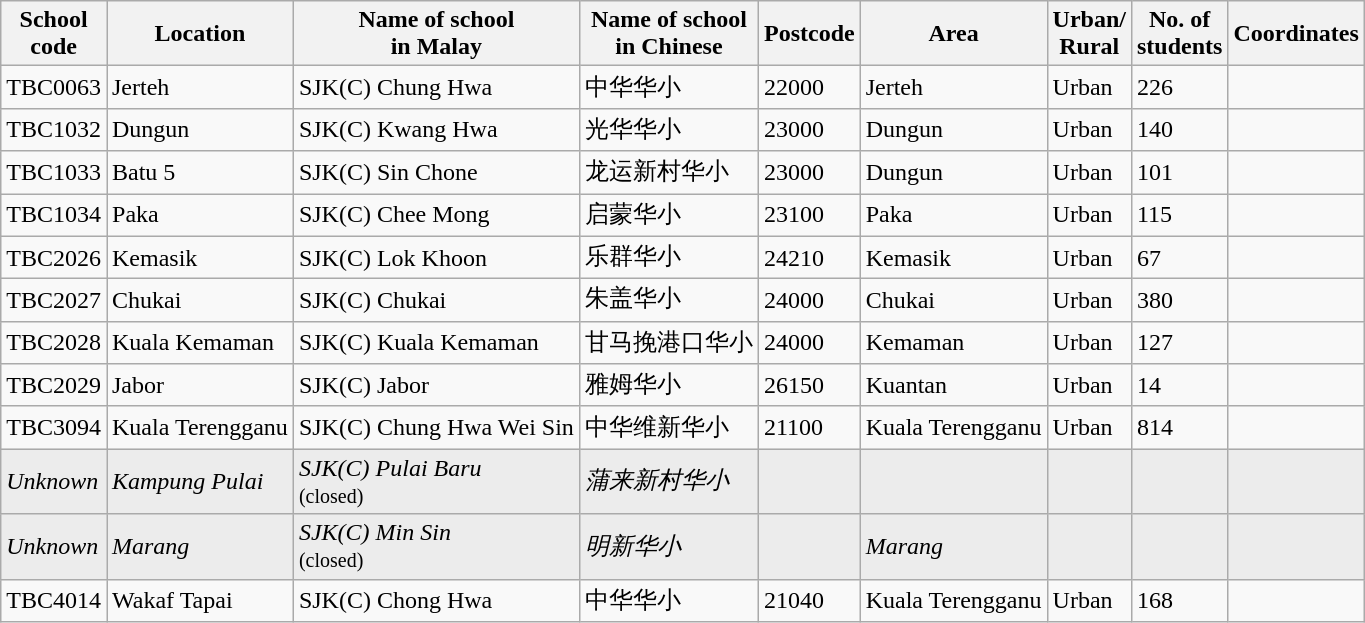<table class="wikitable sortable">
<tr>
<th>School<br>code</th>
<th>Location</th>
<th>Name of school<br>in Malay</th>
<th>Name of school<br>in Chinese</th>
<th>Postcode</th>
<th>Area</th>
<th>Urban/<br>Rural</th>
<th>No. of<br>students</th>
<th>Coordinates</th>
</tr>
<tr>
<td>TBC0063</td>
<td>Jerteh</td>
<td>SJK(C) Chung Hwa</td>
<td>中华华小</td>
<td>22000</td>
<td>Jerteh</td>
<td>Urban</td>
<td>226</td>
<td></td>
</tr>
<tr>
<td>TBC1032</td>
<td>Dungun</td>
<td>SJK(C) Kwang Hwa</td>
<td>光华华小</td>
<td>23000</td>
<td>Dungun</td>
<td>Urban</td>
<td>140</td>
<td></td>
</tr>
<tr>
<td>TBC1033</td>
<td>Batu 5</td>
<td>SJK(C) Sin Chone</td>
<td>龙运新村华小</td>
<td>23000</td>
<td>Dungun</td>
<td>Urban</td>
<td>101</td>
<td></td>
</tr>
<tr>
<td>TBC1034</td>
<td>Paka</td>
<td>SJK(C) Chee Mong</td>
<td>启蒙华小</td>
<td>23100</td>
<td>Paka</td>
<td>Urban</td>
<td>115</td>
<td></td>
</tr>
<tr>
<td>TBC2026</td>
<td>Kemasik</td>
<td>SJK(C) Lok Khoon</td>
<td>乐群华小</td>
<td>24210</td>
<td>Kemasik</td>
<td>Urban</td>
<td>67</td>
<td></td>
</tr>
<tr>
<td>TBC2027</td>
<td>Chukai</td>
<td>SJK(C) Chukai</td>
<td>朱盖华小</td>
<td>24000</td>
<td>Chukai</td>
<td>Urban</td>
<td>380</td>
<td></td>
</tr>
<tr>
<td>TBC2028</td>
<td>Kuala Kemaman</td>
<td>SJK(C) Kuala Kemaman</td>
<td>甘马挽港口华小</td>
<td>24000</td>
<td>Kemaman</td>
<td>Urban</td>
<td>127</td>
<td></td>
</tr>
<tr>
<td>TBC2029</td>
<td>Jabor</td>
<td>SJK(C) Jabor</td>
<td>雅姆华小</td>
<td>26150</td>
<td>Kuantan</td>
<td>Urban</td>
<td>14</td>
<td></td>
</tr>
<tr>
<td>TBC3094</td>
<td>Kuala Terengganu</td>
<td>SJK(C) Chung Hwa Wei Sin</td>
<td>中华维新华小</td>
<td>21100</td>
<td>Kuala Terengganu</td>
<td>Urban</td>
<td>814</td>
<td></td>
</tr>
<tr style="background: #ECECEC;"|>
<td><em>Unknown</em></td>
<td><em>Kampung Pulai</em></td>
<td><em>SJK(C) Pulai Baru</em><br><small>(closed)</small></td>
<td><em>蒲来新村华小</em></td>
<td></td>
<td></td>
<td></td>
<td></td>
<td></td>
</tr>
<tr style="background: #ECECEC;"|>
<td><em>Unknown</em></td>
<td><em>Marang</em></td>
<td><em>SJK(C) Min Sin</em><br><small>(closed)</small></td>
<td><em>明新华小</em></td>
<td></td>
<td><em>Marang</em></td>
<td></td>
<td></td>
<td></td>
</tr>
<tr>
<td>TBC4014</td>
<td>Wakaf Tapai</td>
<td>SJK(C) Chong Hwa</td>
<td>中华华小</td>
<td>21040</td>
<td>Kuala Terengganu</td>
<td>Urban</td>
<td>168</td>
<td></td>
</tr>
</table>
